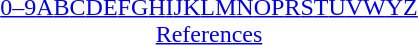<table id="toc" class="toc" summary="Class" align="center" style="text-align:center;">
<tr>
<th></th>
</tr>
<tr>
<td><a href='#'>0–9</a><a href='#'>A</a><a href='#'>B</a><a href='#'>C</a><a href='#'>D</a><a href='#'>E</a><a href='#'>F</a><a href='#'>G</a><a href='#'>H</a><a href='#'>I</a><a href='#'>J</a><a href='#'>K</a><a href='#'>L</a><a href='#'>M</a><a href='#'>N</a><a href='#'>O</a><a href='#'>P</a><a href='#'>R</a><a href='#'>S</a><a href='#'>T</a><a href='#'>U</a><a href='#'>V</a><a href='#'>W</a><a href='#'>Y</a><a href='#'>Z</a><br><a href='#'>References</a></td>
</tr>
</table>
